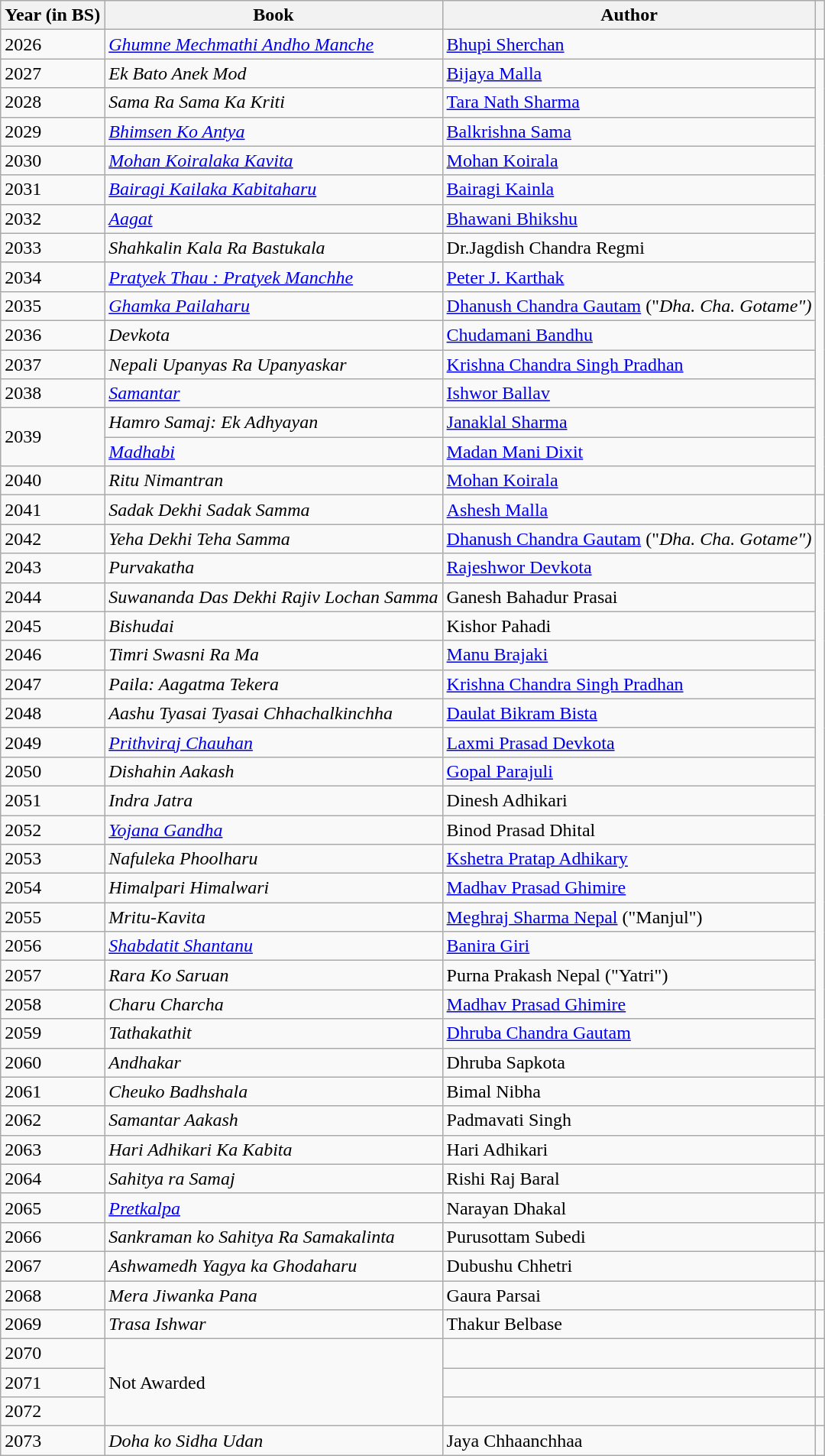<table class="wikitable plainrowheaders sortable">
<tr>
<th>Year (in BS)</th>
<th scope="col">Book</th>
<th scope="col">Author</th>
<th class="unsortable" scope="col"></th>
</tr>
<tr>
<td>2026</td>
<td><em><a href='#'>Ghumne Mechmathi Andho Manche</a></em></td>
<td><a href='#'>Bhupi Sherchan</a></td>
<td style="text-align:center;"></td>
</tr>
<tr>
<td>2027</td>
<td><em>Ek Bato Anek Mod</em></td>
<td><a href='#'>Bijaya Malla</a></td>
<td style="text-align:center;" rowspan="15"></td>
</tr>
<tr>
<td>2028</td>
<td><em>Sama Ra Sama Ka Kriti</em></td>
<td><a href='#'>Tara Nath Sharma</a></td>
</tr>
<tr>
<td>2029</td>
<td><em><a href='#'>Bhimsen Ko Antya</a></em></td>
<td><a href='#'>Balkrishna Sama</a></td>
</tr>
<tr>
<td>2030</td>
<td><em><a href='#'>Mohan Koiralaka Kavita</a></em></td>
<td><a href='#'>Mohan Koirala</a></td>
</tr>
<tr>
<td>2031</td>
<td><em><a href='#'>Bairagi Kailaka Kabitaharu</a></em></td>
<td><a href='#'>Bairagi Kainla</a></td>
</tr>
<tr>
<td>2032</td>
<td><em><a href='#'>Aagat</a></em></td>
<td><a href='#'>Bhawani Bhikshu</a></td>
</tr>
<tr>
<td>2033</td>
<td><em>Shahkalin Kala Ra Bastukala</em></td>
<td>Dr.Jagdish Chandra Regmi</td>
</tr>
<tr>
<td>2034</td>
<td><em><a href='#'>Pratyek Thau : Pratyek Manchhe</a></em></td>
<td><a href='#'>Peter J. Karthak</a></td>
</tr>
<tr>
<td>2035</td>
<td><em><a href='#'>Ghamka Pailaharu</a></em></td>
<td><a href='#'>Dhanush Chandra Gautam</a> ("<em>Dha. Cha. Gotame")</em></td>
</tr>
<tr>
<td>2036</td>
<td><em>Devkota</em></td>
<td><a href='#'>Chudamani Bandhu</a></td>
</tr>
<tr>
<td>2037</td>
<td><em>Nepali Upanyas Ra Upanyaskar</em></td>
<td><a href='#'>Krishna Chandra Singh Pradhan</a></td>
</tr>
<tr>
<td>2038</td>
<td><em><a href='#'>Samantar</a></em></td>
<td><a href='#'>Ishwor Ballav</a></td>
</tr>
<tr>
<td rowspan="2">2039</td>
<td><em>Hamro Samaj: Ek Adhyayan</em></td>
<td><a href='#'>Janaklal Sharma</a></td>
</tr>
<tr>
<td><em><a href='#'>Madhabi</a></em></td>
<td><a href='#'>Madan Mani Dixit</a></td>
</tr>
<tr>
<td>2040</td>
<td><em>Ritu Nimantran</em></td>
<td><a href='#'>Mohan Koirala</a></td>
</tr>
<tr>
<td>2041</td>
<td><em>Sadak Dekhi Sadak Samma</em></td>
<td><a href='#'>Ashesh Malla</a></td>
<td style="text-align:center;"></td>
</tr>
<tr>
<td>2042</td>
<td><em>Yeha Dekhi Teha Samma</em></td>
<td><a href='#'>Dhanush Chandra Gautam</a> ("<em>Dha. Cha. Gotame")</em></td>
<td style="text-align:center;"  rowspan="19"></td>
</tr>
<tr>
<td>2043</td>
<td><em>Purvakatha</em></td>
<td><a href='#'>Rajeshwor Devkota</a></td>
</tr>
<tr>
<td>2044</td>
<td><em>Suwananda Das Dekhi Rajiv Lochan Samma</em></td>
<td>Ganesh Bahadur Prasai</td>
</tr>
<tr>
<td>2045</td>
<td><em>Bishudai</em></td>
<td>Kishor Pahadi</td>
</tr>
<tr>
<td>2046</td>
<td><em>Timri Swasni Ra Ma</em></td>
<td><a href='#'>Manu Brajaki</a></td>
</tr>
<tr>
<td>2047</td>
<td><em>Paila: Aagatma Tekera</em></td>
<td><a href='#'>Krishna Chandra Singh Pradhan</a></td>
</tr>
<tr>
<td>2048</td>
<td><em>Aashu Tyasai Tyasai Chhachalkinchha</em></td>
<td><a href='#'>Daulat Bikram Bista</a></td>
</tr>
<tr>
<td>2049</td>
<td><em><a href='#'>Prithviraj Chauhan</a></em></td>
<td><a href='#'>Laxmi Prasad Devkota</a></td>
</tr>
<tr>
<td>2050</td>
<td><em>Dishahin Aakash</em></td>
<td><a href='#'>Gopal Parajuli</a></td>
</tr>
<tr>
<td>2051</td>
<td><em>Indra Jatra</em></td>
<td>Dinesh Adhikari</td>
</tr>
<tr>
<td>2052</td>
<td><em><a href='#'>Yojana Gandha</a></em></td>
<td>Binod Prasad Dhital</td>
</tr>
<tr>
<td>2053</td>
<td><em>Nafuleka Phoolharu</em></td>
<td><a href='#'>Kshetra Pratap Adhikary</a></td>
</tr>
<tr>
<td>2054</td>
<td><em>Himalpari Himalwari</em></td>
<td><a href='#'>Madhav Prasad Ghimire</a></td>
</tr>
<tr>
<td>2055</td>
<td><em>Mritu-Kavita</em></td>
<td><a href='#'>Meghraj Sharma Nepal</a> ("Manjul")</td>
</tr>
<tr>
<td>2056</td>
<td><em><a href='#'>Shabdatit Shantanu</a></em></td>
<td><a href='#'>Banira Giri</a></td>
</tr>
<tr>
<td>2057</td>
<td><em>Rara Ko Saruan</em></td>
<td>Purna Prakash Nepal ("Yatri")</td>
</tr>
<tr>
<td>2058</td>
<td><em>Charu Charcha</em></td>
<td><a href='#'>Madhav Prasad Ghimire</a></td>
</tr>
<tr>
<td>2059</td>
<td><em>Tathakathit</em></td>
<td><a href='#'>Dhruba Chandra Gautam</a></td>
</tr>
<tr>
<td>2060</td>
<td><em>Andhakar</em></td>
<td>Dhruba Sapkota</td>
</tr>
<tr>
<td>2061</td>
<td><em>Cheuko Badhshala</em></td>
<td>Bimal Nibha</td>
<td></td>
</tr>
<tr>
<td>2062</td>
<td><em>Samantar Aakash</em></td>
<td>Padmavati Singh</td>
<td></td>
</tr>
<tr>
<td>2063</td>
<td><em>Hari Adhikari Ka Kabita</em></td>
<td>Hari Adhikari</td>
<td></td>
</tr>
<tr>
<td>2064</td>
<td><em>Sahitya ra Samaj</em></td>
<td>Rishi Raj Baral</td>
<td></td>
</tr>
<tr>
<td>2065</td>
<td><em><a href='#'>Pretkalpa</a></em></td>
<td>Narayan Dhakal</td>
<td></td>
</tr>
<tr>
<td>2066</td>
<td><em>Sankraman ko Sahitya Ra Samakalinta</em></td>
<td>Purusottam Subedi</td>
<td></td>
</tr>
<tr>
<td>2067</td>
<td><em>Ashwamedh Yagya ka Ghodaharu</em></td>
<td>Dubushu Chhetri</td>
<td></td>
</tr>
<tr>
<td>2068</td>
<td><em>Mera Jiwanka Pana</em></td>
<td>Gaura Parsai</td>
<td></td>
</tr>
<tr>
<td>2069</td>
<td><em>Trasa Ishwar</em></td>
<td>Thakur Belbase</td>
<td></td>
</tr>
<tr>
<td>2070</td>
<td rowspan="3">Not Awarded</td>
<td></td>
<td></td>
</tr>
<tr>
<td>2071</td>
<td></td>
<td></td>
</tr>
<tr>
<td>2072</td>
<td></td>
<td></td>
</tr>
<tr>
<td>2073</td>
<td><em>Doha ko Sidha Udan</em></td>
<td>Jaya Chhaanchhaa</td>
<td></td>
</tr>
</table>
